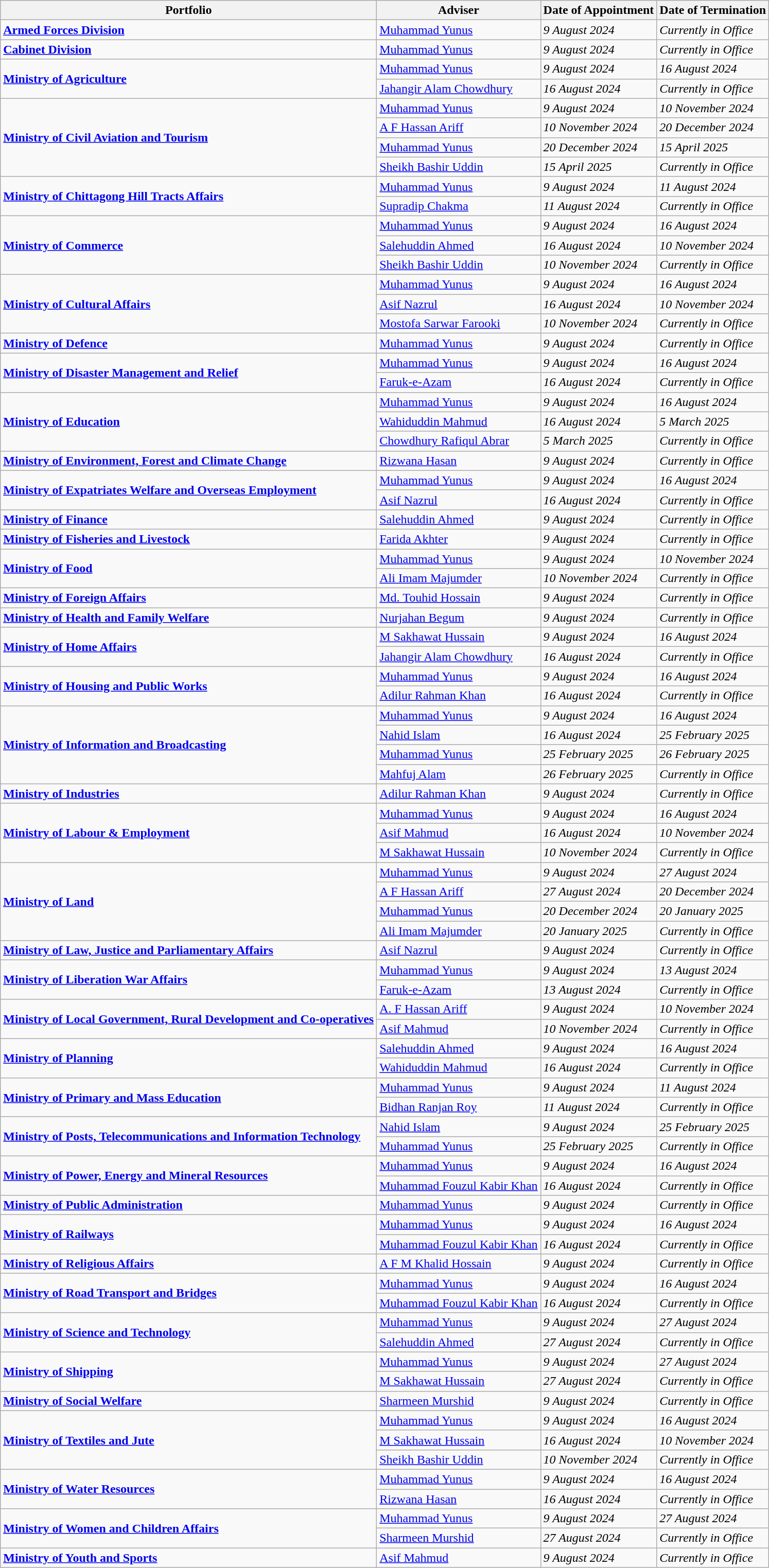<table class="wikitable sortable">
<tr>
<th>Portfolio</th>
<th>Adviser</th>
<th>Date of Appointment</th>
<th>Date of Termination</th>
</tr>
<tr>
<td><strong><a href='#'>Armed Forces Division</a></strong></td>
<td><a href='#'>Muhammad Yunus</a></td>
<td><em>9 August 2024</em></td>
<td><em>Currently in Office</em></td>
</tr>
<tr>
<td><strong><a href='#'>Cabinet Division</a></strong></td>
<td><a href='#'>Muhammad Yunus</a></td>
<td><em>9 August 2024</em></td>
<td><em>Currently in Office</em></td>
</tr>
<tr>
<td rowspan="2"><a href='#'><strong>Ministry of Agriculture</strong></a></td>
<td><a href='#'>Muhammad Yunus</a></td>
<td><em>9 August 2024</em></td>
<td><em>16 August 2024</em></td>
</tr>
<tr>
<td><a href='#'>Jahangir Alam Chowdhury</a></td>
<td><em>16 August 2024</em></td>
<td><em>Currently in Office</em></td>
</tr>
<tr>
<td rowspan="4"><strong><a href='#'>Ministry of Civil Aviation and Tourism</a></strong></td>
<td><a href='#'>Muhammad Yunus</a></td>
<td><em>9 August 2024</em></td>
<td><em>10 November 2024</em></td>
</tr>
<tr>
<td><a href='#'>A F Hassan Ariff</a></td>
<td><em>10 November 2024</em></td>
<td><em>20 December 2024</em></td>
</tr>
<tr>
<td><a href='#'>Muhammad Yunus</a></td>
<td><em>20 December 2024</em></td>
<td><em>15 April 2025</em></td>
</tr>
<tr>
<td><a href='#'>Sheikh Bashir Uddin</a></td>
<td><em>15 April 2025</em></td>
<td><em>Currently in Office</em></td>
</tr>
<tr>
<td rowspan="2"><strong><a href='#'>Ministry of Chittagong Hill Tracts Affairs</a></strong></td>
<td><a href='#'>Muhammad Yunus</a></td>
<td><em>9 August 2024</em></td>
<td><em>11 August 2024</em></td>
</tr>
<tr>
<td><a href='#'>Supradip Chakma</a></td>
<td><em>11 August 2024</em></td>
<td><em>Currently in Office</em></td>
</tr>
<tr>
<td rowspan="3"><a href='#'><strong>Ministry of Commerce</strong></a></td>
<td><a href='#'>Muhammad Yunus</a></td>
<td><em>9 August 2024</em></td>
<td><em>16 August 2024</em></td>
</tr>
<tr>
<td><a href='#'>Salehuddin Ahmed</a></td>
<td><em>16 August 2024</em></td>
<td><em>10 November 2024</em></td>
</tr>
<tr>
<td><a href='#'>Sheikh Bashir Uddin</a></td>
<td><em>10 November 2024</em></td>
<td><em>Currently in Office</em></td>
</tr>
<tr>
<td rowspan="3"><a href='#'><strong>Ministry of Cultural Affairs</strong></a></td>
<td><a href='#'>Muhammad Yunus</a></td>
<td><em>9 August 2024</em></td>
<td><em>16 August 2024</em></td>
</tr>
<tr>
<td><a href='#'>Asif Nazrul</a></td>
<td><em>16 August 2024</em></td>
<td><em>10 November 2024</em></td>
</tr>
<tr>
<td><a href='#'>Mostofa Sarwar Farooki</a></td>
<td><em>10 November 2024</em></td>
<td><em>Currently in Office</em></td>
</tr>
<tr>
<td><a href='#'><strong>Ministry of Defence</strong></a></td>
<td><a href='#'>Muhammad Yunus</a></td>
<td><em>9 August 2024</em></td>
<td><em>Currently in Office</em></td>
</tr>
<tr>
<td rowspan="2"><strong><a href='#'>Ministry of Disaster Management and Relief</a></strong></td>
<td><a href='#'>Muhammad Yunus</a></td>
<td><em>9 August 2024</em></td>
<td><em>16 August 2024</em></td>
</tr>
<tr>
<td><a href='#'>Faruk-e-Azam</a></td>
<td><em>16 August 2024</em></td>
<td><em>Currently in Office</em></td>
</tr>
<tr>
<td rowspan="3"><a href='#'><strong>Ministry of Education</strong></a></td>
<td><a href='#'>Muhammad Yunus</a></td>
<td><em>9 August 2024</em></td>
<td><em>16 August 2024</em></td>
</tr>
<tr>
<td><a href='#'>Wahiduddin Mahmud</a></td>
<td><em>16 August 2024</em></td>
<td><em>5 March 2025</em></td>
</tr>
<tr>
<td><a href='#'>Chowdhury Rafiqul Abrar</a></td>
<td><em>5 March 2025</em></td>
<td><em>Currently in Office</em></td>
</tr>
<tr>
<td><a href='#'><strong>Ministry of Environment, Forest and Climate Change</strong></a></td>
<td><a href='#'>Rizwana Hasan</a></td>
<td><em>9 August 2024</em></td>
<td><em>Currently in Office</em></td>
</tr>
<tr>
<td rowspan="2"><a href='#'><strong>Ministry of Expatriates Welfare and Overseas Employment</strong></a></td>
<td><a href='#'>Muhammad Yunus</a></td>
<td><em>9 August 2024</em></td>
<td><em>16 August 2024</em></td>
</tr>
<tr>
<td><a href='#'>Asif Nazrul</a></td>
<td><em>16 August 2024</em></td>
<td><em>Currently in Office</em></td>
</tr>
<tr>
<td><a href='#'><strong>Ministry of Finance</strong></a></td>
<td><a href='#'>Salehuddin Ahmed</a></td>
<td><em>9 August 2024</em></td>
<td><em>Currently in Office</em></td>
</tr>
<tr>
<td><strong><a href='#'>Ministry of Fisheries and Livestock</a></strong></td>
<td><a href='#'>Farida Akhter</a></td>
<td><em>9 August 2024</em></td>
<td><em>Currently in Office</em></td>
</tr>
<tr>
<td rowspan="2"><a href='#'><strong>Ministry of Food</strong></a></td>
<td><a href='#'>Muhammad Yunus</a></td>
<td><em>9 August 2024</em></td>
<td><em>10 November 2024</em></td>
</tr>
<tr>
<td><a href='#'>Ali Imam Majumder</a></td>
<td><em>10 November 2024</em></td>
<td><em>Currently in Office</em></td>
</tr>
<tr>
<td><a href='#'><strong>Ministry of Foreign Affairs</strong></a></td>
<td><a href='#'>Md. Touhid Hossain</a></td>
<td><em>9 August 2024</em></td>
<td><em>Currently in Office</em></td>
</tr>
<tr>
<td><a href='#'><strong>Ministry of Health and Family Welfare</strong></a></td>
<td><a href='#'>Nurjahan Begum</a></td>
<td><em>9 August 2024</em></td>
<td><em>Currently in Office</em></td>
</tr>
<tr>
<td rowspan="2"><a href='#'><strong>Ministry of Home Affairs</strong></a></td>
<td><a href='#'>M Sakhawat Hussain</a></td>
<td><em>9 August 2024</em></td>
<td><em>16 August 2024</em></td>
</tr>
<tr>
<td><a href='#'>Jahangir Alam Chowdhury</a></td>
<td><em>16 August 2024</em></td>
<td><em>Currently in Office</em></td>
</tr>
<tr>
<td rowspan="2"><strong><a href='#'>Ministry of Housing and Public Works</a></strong></td>
<td><a href='#'>Muhammad Yunus</a></td>
<td><em>9 August 2024</em></td>
<td><em>16 August 2024</em></td>
</tr>
<tr>
<td><a href='#'>Adilur Rahman Khan</a></td>
<td><em>16 August 2024</em></td>
<td><em>Currently in Office</em></td>
</tr>
<tr>
<td rowspan="4"><a href='#'><strong>Ministry of Information and Broadcasting</strong></a></td>
<td><a href='#'>Muhammad Yunus</a></td>
<td><em>9 August 2024</em></td>
<td><em>16 August 2024</em></td>
</tr>
<tr>
<td><a href='#'>Nahid Islam</a></td>
<td><em>16 August 2024</em></td>
<td><em>25 February 2025</em></td>
</tr>
<tr>
<td><a href='#'>Muhammad Yunus</a></td>
<td><em>25 February 2025</em></td>
<td><em>26 February 2025</em></td>
</tr>
<tr>
<td><a href='#'>Mahfuj Alam</a></td>
<td><em>26 February 2025</em></td>
<td><em>Currently in Office</em></td>
</tr>
<tr>
<td><a href='#'><strong>Ministry of Industries</strong></a></td>
<td><a href='#'>Adilur Rahman Khan</a></td>
<td><em>9 August 2024</em></td>
<td><em>Currently in Office</em></td>
</tr>
<tr>
<td rowspan="3"><a href='#'><strong>Ministry of Labour & Employment</strong></a></td>
<td><a href='#'>Muhammad Yunus</a></td>
<td><em>9 August 2024</em></td>
<td><em>16 August 2024</em></td>
</tr>
<tr>
<td><a href='#'>Asif Mahmud</a></td>
<td><em>16 August 2024</em></td>
<td><em>10 November 2024</em></td>
</tr>
<tr>
<td><a href='#'>M Sakhawat Hussain</a></td>
<td><em>10 November 2024</em></td>
<td><em>Currently in Office</em></td>
</tr>
<tr>
<td rowspan="4"><strong><a href='#'>Ministry of Land</a></strong></td>
<td><a href='#'>Muhammad Yunus</a></td>
<td><em>9 August 2024</em></td>
<td><em>27 August 2024</em></td>
</tr>
<tr>
<td><a href='#'>A F Hassan Ariff</a></td>
<td><em>27 August 2024</em></td>
<td><em>20 December 2024</em></td>
</tr>
<tr>
<td><a href='#'>Muhammad Yunus</a></td>
<td><em>20 December 2024</em></td>
<td><em>20 January 2025</em></td>
</tr>
<tr>
<td><a href='#'>Ali Imam Majumder</a></td>
<td><em>20 January 2025</em></td>
<td><em>Currently in Office</em></td>
</tr>
<tr>
<td><strong><a href='#'>Ministry of Law, Justice and Parliamentary Affairs</a></strong></td>
<td><a href='#'>Asif Nazrul</a></td>
<td><em>9 August 2024</em></td>
<td><em>Currently in Office</em></td>
</tr>
<tr>
<td rowspan="2"><a href='#'><strong>Ministry of Liberation War Affairs</strong></a></td>
<td><a href='#'>Muhammad Yunus</a></td>
<td><em>9 August 2024</em></td>
<td><em>13 August 2024</em></td>
</tr>
<tr>
<td><a href='#'>Faruk-e-Azam</a></td>
<td><em>13 August 2024</em></td>
<td><em>Currently in Office</em></td>
</tr>
<tr>
<td rowspan="2"><strong><a href='#'>Ministry of Local Government, Rural Development and Co-operatives</a></strong></td>
<td><a href='#'>A. F Hassan Ariff</a></td>
<td><em>9 August 2024</em></td>
<td><em>10 November 2024</em></td>
</tr>
<tr>
<td><a href='#'>Asif Mahmud</a></td>
<td><em>10 November 2024</em></td>
<td><em>Currently in Office</em></td>
</tr>
<tr>
<td rowspan="2"><a href='#'><strong>Ministry of Planning</strong></a></td>
<td><a href='#'>Salehuddin Ahmed</a></td>
<td><em>9 August 2024</em></td>
<td><em>16 August 2024</em></td>
</tr>
<tr>
<td><a href='#'>Wahiduddin Mahmud</a></td>
<td><em>16 August 2024</em></td>
<td><em>Currently in Office</em></td>
</tr>
<tr>
<td rowspan="2"><strong><a href='#'>Ministry of Primary and Mass Education</a></strong></td>
<td><a href='#'>Muhammad Yunus</a></td>
<td><em>9 August 2024</em></td>
<td><em>11 August 2024</em></td>
</tr>
<tr>
<td><a href='#'>Bidhan Ranjan Roy</a></td>
<td><em>11 August 2024</em></td>
<td><em>Currently in Office</em></td>
</tr>
<tr>
<td rowspan="2"><strong><a href='#'>Ministry of Posts, Telecommunications and Information Technology</a></strong></td>
<td><a href='#'>Nahid Islam</a></td>
<td><em>9 August 2024</em></td>
<td><em>25 February 2025</em></td>
</tr>
<tr>
<td><a href='#'>Muhammad Yunus</a></td>
<td><em>25 February 2025</em></td>
<td><em>Currently in Office</em></td>
</tr>
<tr>
<td rowspan="2"><strong><a href='#'>Ministry of Power, Energy and Mineral Resources</a></strong></td>
<td><a href='#'>Muhammad Yunus</a></td>
<td><em>9 August 2024</em></td>
<td><em>16 August 2024</em></td>
</tr>
<tr>
<td><a href='#'>Muhammad Fouzul Kabir Khan</a></td>
<td><em>16 August 2024</em></td>
<td><em>Currently in Office</em></td>
</tr>
<tr>
<td><strong><a href='#'>Ministry of Public Administration</a></strong></td>
<td><a href='#'>Muhammad Yunus</a></td>
<td><em>9 August 2024</em></td>
<td><em>Currently in Office</em></td>
</tr>
<tr>
<td rowspan="2"><a href='#'><strong>Ministry of Railways</strong></a></td>
<td><a href='#'>Muhammad Yunus</a></td>
<td><em>9 August 2024</em></td>
<td><em>16 August 2024</em></td>
</tr>
<tr>
<td><a href='#'>Muhammad Fouzul Kabir Khan</a></td>
<td><em>16 August 2024</em></td>
<td><em>Currently in Office</em></td>
</tr>
<tr>
<td><a href='#'><strong>Ministry of Religious Affairs</strong></a></td>
<td><a href='#'>A F M Khalid Hossain</a></td>
<td><em>9 August 2024</em></td>
<td><em>Currently in Office</em></td>
</tr>
<tr>
<td rowspan="2"><strong><a href='#'>Ministry of Road Transport and Bridges</a></strong></td>
<td><a href='#'>Muhammad Yunus</a></td>
<td><em>9 August 2024</em></td>
<td><em>16 August 2024</em></td>
</tr>
<tr>
<td><a href='#'>Muhammad Fouzul Kabir Khan</a></td>
<td><em>16 August 2024</em></td>
<td><em>Currently in Office</em></td>
</tr>
<tr>
<td rowspan="2"><a href='#'><strong>Ministry of Science and Technology</strong></a></td>
<td><a href='#'>Muhammad Yunus</a></td>
<td><em>9 August 2024</em></td>
<td><em>27 August 2024</em></td>
</tr>
<tr>
<td><a href='#'>Salehuddin Ahmed</a></td>
<td><em>27 August 2024</em></td>
<td><em>Currently in Office</em></td>
</tr>
<tr>
<td rowspan="2"><a href='#'><strong>Ministry of Shipping</strong></a></td>
<td><a href='#'>Muhammad Yunus</a></td>
<td><em>9 August 2024</em></td>
<td><em>27 August 2024</em></td>
</tr>
<tr>
<td><a href='#'>M Sakhawat Hussain</a></td>
<td><em>27 August 2024</em></td>
<td><em>Currently in Office</em></td>
</tr>
<tr>
<td><a href='#'><strong>Ministry of Social Welfare</strong></a></td>
<td><a href='#'>Sharmeen Murshid</a></td>
<td><em>9 August 2024</em></td>
<td><em>Currently in Office</em></td>
</tr>
<tr>
<td rowspan="3"><strong><a href='#'>Ministry of Textiles and Jute</a></strong></td>
<td><a href='#'>Muhammad Yunus</a></td>
<td><em>9 August 2024</em></td>
<td><em>16 August 2024</em></td>
</tr>
<tr>
<td><a href='#'>M Sakhawat Hussain</a></td>
<td><em>16 August 2024</em></td>
<td><em>10 November 2024</em></td>
</tr>
<tr>
<td><a href='#'>Sheikh Bashir Uddin</a></td>
<td><em>10 November 2024</em></td>
<td><em>Currently in Office</em></td>
</tr>
<tr>
<td rowspan="2"><a href='#'><strong>Ministry of Water Resources</strong></a></td>
<td><a href='#'>Muhammad Yunus</a></td>
<td><em>9 August 2024</em></td>
<td><em>16 August 2024</em></td>
</tr>
<tr>
<td><a href='#'>Rizwana Hasan</a></td>
<td><em>16 August 2024</em></td>
<td><em>Currently in Office</em></td>
</tr>
<tr>
<td rowspan="2"><strong><a href='#'>Ministry of Women and Children Affairs</a></strong></td>
<td><a href='#'>Muhammad Yunus</a></td>
<td><em>9 August 2024</em></td>
<td><em>27 August 2024</em></td>
</tr>
<tr>
<td><a href='#'>Sharmeen Murshid</a></td>
<td><em>27 August 2024</em></td>
<td><em>Currently in Office</em></td>
</tr>
<tr>
<td><a href='#'><strong>Ministry of Youth and Sports</strong></a></td>
<td><a href='#'>Asif Mahmud</a></td>
<td><em>9 August 2024</em></td>
<td><em>Currently in Office</em></td>
</tr>
</table>
